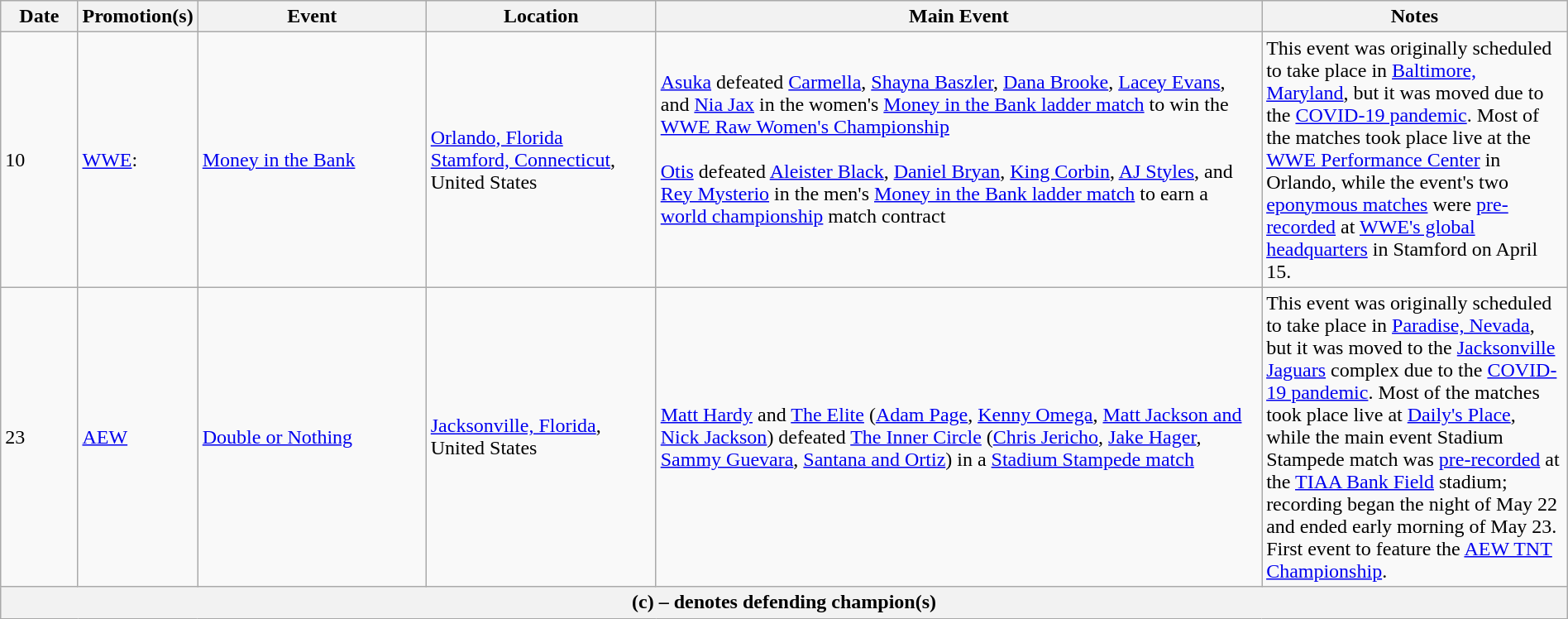<table class="wikitable" style="width:100%;">
<tr>
<th width=5%>Date</th>
<th width=5%>Promotion(s)</th>
<th style="width:15%;">Event</th>
<th style="width:15%;">Location</th>
<th style="width:40%;">Main Event</th>
<th style="width:20%;">Notes</th>
</tr>
<tr>
<td>10</td>
<td><a href='#'>WWE</a>:</td>
<td><a href='#'>Money in the Bank</a></td>
<td><a href='#'>Orlando, Florida</a><br><a href='#'>Stamford, Connecticut</a>, United States</td>
<td><a href='#'>Asuka</a> defeated <a href='#'>Carmella</a>, <a href='#'>Shayna Baszler</a>, <a href='#'>Dana Brooke</a>, <a href='#'>Lacey Evans</a>, and <a href='#'>Nia Jax</a> in the women's <a href='#'>Money in the Bank ladder match</a> to win the <a href='#'>WWE Raw Women's Championship</a><br><br><a href='#'>Otis</a> defeated <a href='#'>Aleister Black</a>, <a href='#'>Daniel Bryan</a>, <a href='#'>King Corbin</a>, <a href='#'>AJ Styles</a>, and <a href='#'>Rey Mysterio</a> in the men's <a href='#'>Money in the Bank ladder match</a> to earn a <a href='#'>world championship</a> match contract<br><br></td>
<td>This event was originally scheduled to take place in <a href='#'>Baltimore, Maryland</a>, but it was moved due to the <a href='#'>COVID-19 pandemic</a>. Most of the matches took place live at the <a href='#'>WWE Performance Center</a> in Orlando, while the event's two <a href='#'>eponymous matches</a> were <a href='#'>pre-recorded</a> at <a href='#'>WWE's global headquarters</a> in Stamford on April 15.</td>
</tr>
<tr>
<td>23</td>
<td><a href='#'>AEW</a></td>
<td><a href='#'>Double or Nothing</a></td>
<td><a href='#'>Jacksonville, Florida</a>, United States</td>
<td><a href='#'>Matt Hardy</a> and <a href='#'>The Elite</a> (<a href='#'>Adam Page</a>, <a href='#'>Kenny Omega</a>, <a href='#'>Matt Jackson and Nick Jackson</a>) defeated <a href='#'>The Inner Circle</a> (<a href='#'>Chris Jericho</a>, <a href='#'>Jake Hager</a>, <a href='#'>Sammy Guevara</a>, <a href='#'>Santana and Ortiz</a>) in a <a href='#'>Stadium Stampede match</a></td>
<td>This event was originally scheduled to take place in <a href='#'>Paradise, Nevada</a>, but it was moved to the <a href='#'>Jacksonville Jaguars</a> complex due to the <a href='#'>COVID-19 pandemic</a>. Most of the matches took place live at <a href='#'>Daily's Place</a>, while the main event Stadium Stampede match was <a href='#'>pre-recorded</a> at the <a href='#'>TIAA Bank Field</a> stadium; recording began the night of May 22 and ended early morning of May 23.<br>First event to feature the <a href='#'>AEW TNT Championship</a>.</td>
</tr>
<tr>
<th colspan="6">(c) – denotes defending champion(s)</th>
</tr>
</table>
